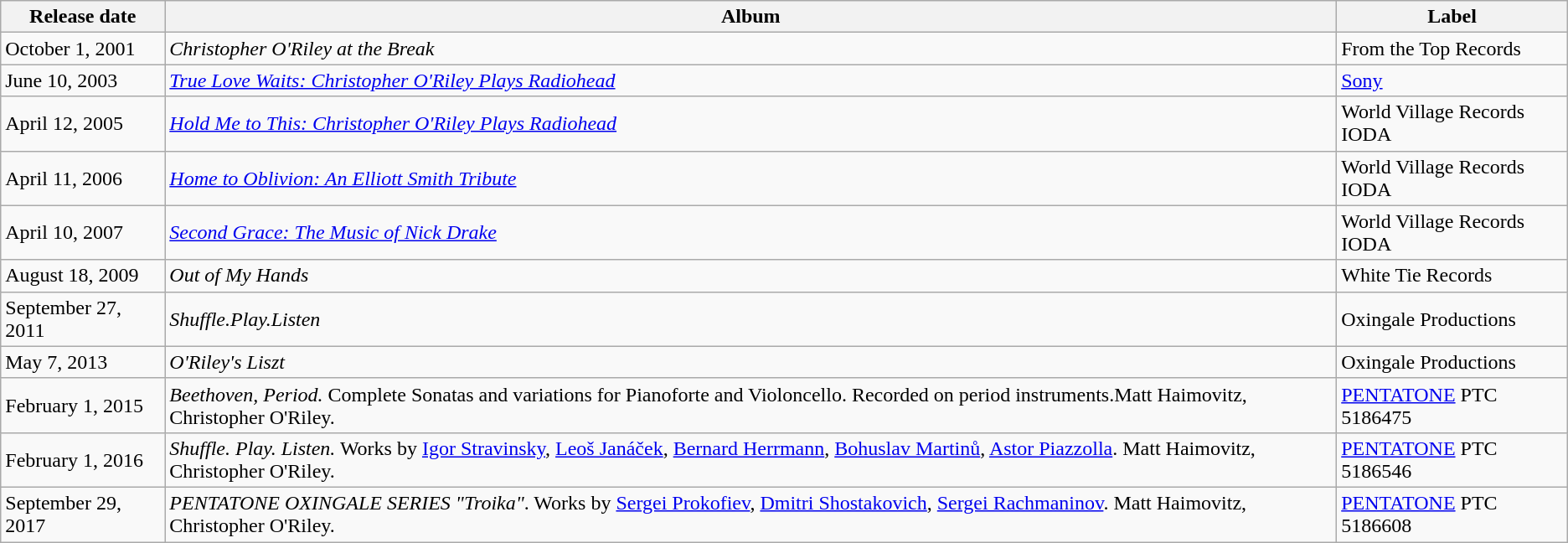<table class="wikitable">
<tr>
<th>Release date</th>
<th>Album</th>
<th>Label</th>
</tr>
<tr>
<td>October 1, 2001</td>
<td><em>Christopher O'Riley at the Break</em></td>
<td>From the Top Records</td>
</tr>
<tr>
<td>June 10, 2003</td>
<td><em><a href='#'>True Love Waits: Christopher O'Riley Plays Radiohead</a></em></td>
<td><a href='#'>Sony</a></td>
</tr>
<tr>
<td>April 12, 2005</td>
<td><em><a href='#'>Hold Me to This: Christopher O'Riley Plays Radiohead</a></em></td>
<td>World Village Records<br>IODA</td>
</tr>
<tr>
<td>April 11, 2006</td>
<td><em><a href='#'>Home to Oblivion: An Elliott Smith Tribute</a></em></td>
<td>World Village Records<br>IODA</td>
</tr>
<tr>
<td>April 10, 2007</td>
<td><em><a href='#'>Second Grace: The Music of Nick Drake</a></em></td>
<td>World Village Records<br>IODA</td>
</tr>
<tr>
<td>August 18, 2009</td>
<td><em>Out of My Hands</em></td>
<td>White Tie Records</td>
</tr>
<tr>
<td>September 27, 2011</td>
<td><em>Shuffle.Play.Listen</em></td>
<td>Oxingale Productions</td>
</tr>
<tr>
<td>May 7, 2013</td>
<td><em>O'Riley's Liszt</em></td>
<td>Oxingale Productions</td>
</tr>
<tr>
<td>February 1, 2015</td>
<td><em>Beethoven, Period.</em> Complete Sonatas and variations for Pianoforte and Violoncello. Recorded on period instruments.Matt Haimovitz, Christopher O'Riley.</td>
<td><a href='#'>PENTATONE</a> PTC 5186475</td>
</tr>
<tr>
<td>February 1, 2016</td>
<td><em>Shuffle. Play. Listen.</em> Works by <a href='#'>Igor Stravinsky</a>, <a href='#'>Leoš Janáček</a>, <a href='#'>Bernard Herrmann</a>, <a href='#'>Bohuslav Martinů</a>, <a href='#'>Astor Piazzolla</a>. Matt Haimovitz, Christopher O'Riley.</td>
<td><a href='#'>PENTATONE</a> PTC 5186546</td>
</tr>
<tr>
<td>September 29, 2017</td>
<td><em>PENTATONE OXINGALE SERIES "Troika"</em>. Works by <a href='#'>Sergei Prokofiev</a>, <a href='#'>Dmitri Shostakovich</a>, <a href='#'>Sergei Rachmaninov</a>. Matt Haimovitz, Christopher O'Riley.</td>
<td><a href='#'>PENTATONE</a> PTC<br>5186608</td>
</tr>
</table>
